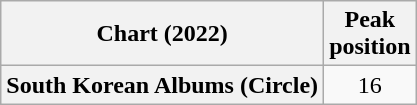<table class="wikitable plainrowheaders" style="text-align:center">
<tr>
<th scope="col">Chart (2022)</th>
<th scope="col">Peak<br>position</th>
</tr>
<tr>
<th scope="row">South Korean Albums (Circle)</th>
<td>16</td>
</tr>
</table>
